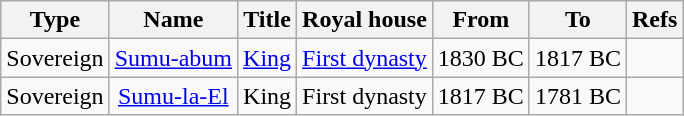<table style="text-align:center;" class="wikitable">
<tr>
<th>Type</th>
<th>Name</th>
<th>Title</th>
<th>Royal house</th>
<th>From</th>
<th>To</th>
<th>Refs</th>
</tr>
<tr>
<td>Sovereign</td>
<td><a href='#'>Sumu-abum</a></td>
<td><a href='#'>King</a></td>
<td><a href='#'>First dynasty</a></td>
<td>1830 BC</td>
<td>1817 BC</td>
<td></td>
</tr>
<tr>
<td>Sovereign</td>
<td><a href='#'>Sumu-la-El</a></td>
<td>King</td>
<td>First dynasty</td>
<td>1817 BC</td>
<td>1781 BC</td>
<td></td>
</tr>
</table>
